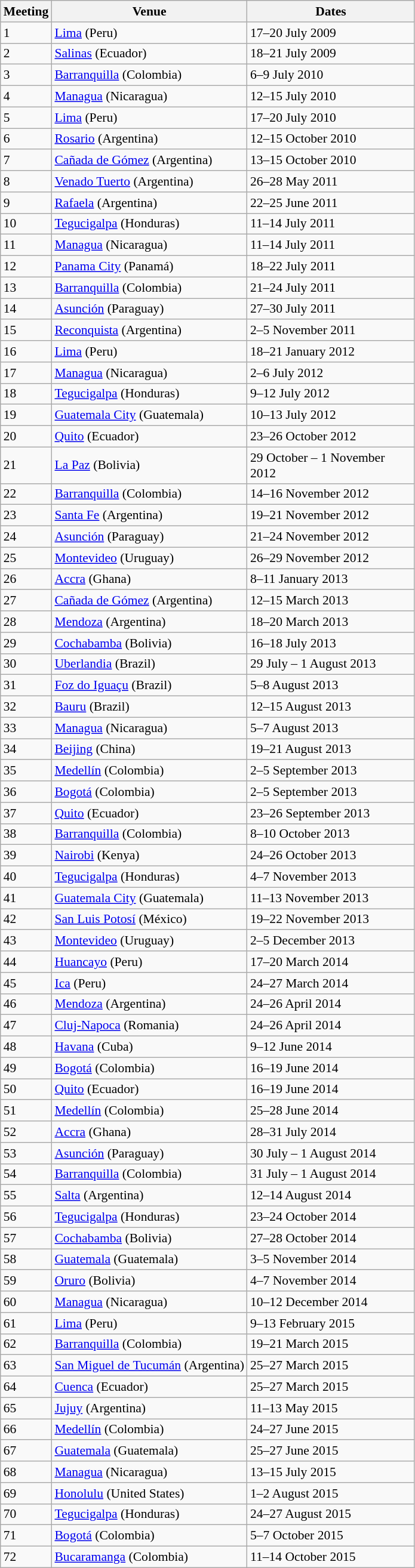<table class="wikitable" style="font-size: 90%; text-align: left;">
<tr>
<th width=10>Meeting</th>
<th>Venue</th>
<th width=180>Dates</th>
</tr>
<tr>
<td>1</td>
<td><a href='#'>Lima</a> (Peru)</td>
<td>17–20 July 2009</td>
</tr>
<tr>
<td>2</td>
<td><a href='#'>Salinas</a> (Ecuador)</td>
<td>18–21 July 2009</td>
</tr>
<tr>
<td>3</td>
<td><a href='#'>Barranquilla</a> (Colombia)</td>
<td>6–9 July 2010</td>
</tr>
<tr>
<td>4</td>
<td><a href='#'>Managua</a> (Nicaragua)</td>
<td>12–15 July 2010</td>
</tr>
<tr>
<td>5</td>
<td><a href='#'>Lima</a> (Peru)</td>
<td>17–20 July 2010</td>
</tr>
<tr>
<td>6</td>
<td><a href='#'>Rosario</a> (Argentina)</td>
<td>12–15 October 2010</td>
</tr>
<tr>
<td>7</td>
<td><a href='#'>Cañada de Gómez</a> (Argentina)</td>
<td>13–15 October 2010</td>
</tr>
<tr>
<td>8</td>
<td><a href='#'>Venado Tuerto</a> (Argentina)</td>
<td>26–28 May 2011</td>
</tr>
<tr>
<td>9</td>
<td><a href='#'>Rafaela</a> (Argentina)</td>
<td>22–25 June 2011</td>
</tr>
<tr>
<td>10</td>
<td><a href='#'>Tegucigalpa</a> (Honduras)</td>
<td>11–14 July 2011</td>
</tr>
<tr>
<td>11</td>
<td><a href='#'>Managua</a> (Nicaragua)</td>
<td>11–14 July 2011</td>
</tr>
<tr>
<td>12</td>
<td><a href='#'>Panama City</a> (Panamá)</td>
<td>18–22 July 2011</td>
</tr>
<tr>
<td>13</td>
<td><a href='#'>Barranquilla</a> (Colombia)</td>
<td>21–24 July 2011</td>
</tr>
<tr>
<td>14</td>
<td><a href='#'>Asunción</a> (Paraguay)</td>
<td>27–30 July 2011</td>
</tr>
<tr>
<td>15</td>
<td><a href='#'>Reconquista</a> (Argentina)</td>
<td>2–5 November 2011</td>
</tr>
<tr>
<td>16</td>
<td><a href='#'>Lima</a> (Peru)</td>
<td>18–21 January 2012</td>
</tr>
<tr>
<td>17</td>
<td><a href='#'>Managua</a> (Nicaragua)</td>
<td>2–6 July 2012</td>
</tr>
<tr>
<td>18</td>
<td><a href='#'>Tegucigalpa</a> (Honduras)</td>
<td>9–12 July 2012</td>
</tr>
<tr>
<td>19</td>
<td><a href='#'>Guatemala City</a> (Guatemala)</td>
<td>10–13 July 2012</td>
</tr>
<tr>
<td>20</td>
<td><a href='#'>Quito</a> (Ecuador)</td>
<td>23–26 October 2012</td>
</tr>
<tr>
<td>21</td>
<td><a href='#'>La Paz</a> (Bolivia)</td>
<td>29 October – 1 November 2012</td>
</tr>
<tr>
<td>22</td>
<td><a href='#'>Barranquilla</a> (Colombia)</td>
<td>14–16 November 2012</td>
</tr>
<tr>
<td>23</td>
<td><a href='#'>Santa Fe</a> (Argentina)</td>
<td>19–21 November 2012</td>
</tr>
<tr>
<td>24</td>
<td><a href='#'>Asunción</a> (Paraguay)</td>
<td>21–24 November 2012</td>
</tr>
<tr>
<td>25</td>
<td><a href='#'>Montevideo</a> (Uruguay)</td>
<td>26–29 November 2012</td>
</tr>
<tr>
<td>26</td>
<td><a href='#'>Accra</a> (Ghana)</td>
<td>8–11 January 2013</td>
</tr>
<tr>
<td>27</td>
<td><a href='#'>Cañada de Gómez</a> (Argentina)</td>
<td>12–15 March 2013</td>
</tr>
<tr>
<td>28</td>
<td><a href='#'>Mendoza</a> (Argentina)</td>
<td>18–20 March 2013</td>
</tr>
<tr>
<td>29</td>
<td><a href='#'>Cochabamba</a> (Bolivia)</td>
<td>16–18 July 2013</td>
</tr>
<tr>
<td>30</td>
<td><a href='#'>Uberlandia</a> (Brazil)</td>
<td>29 July – 1 August 2013</td>
</tr>
<tr>
<td>31</td>
<td><a href='#'>Foz do Iguaçu</a> (Brazil)</td>
<td>5–8 August 2013</td>
</tr>
<tr>
<td>32</td>
<td><a href='#'>Bauru</a> (Brazil)</td>
<td>12–15 August 2013</td>
</tr>
<tr>
<td>33</td>
<td><a href='#'>Managua</a> (Nicaragua)</td>
<td>5–7 August 2013</td>
</tr>
<tr>
<td>34</td>
<td><a href='#'>Beijing</a> (China)</td>
<td>19–21 August 2013</td>
</tr>
<tr>
<td>35</td>
<td><a href='#'>Medellín</a> (Colombia)</td>
<td>2–5 September 2013</td>
</tr>
<tr>
<td>36</td>
<td><a href='#'>Bogotá</a> (Colombia)</td>
<td>2–5 September 2013</td>
</tr>
<tr>
<td>37</td>
<td><a href='#'>Quito</a> (Ecuador)</td>
<td>23–26 September 2013</td>
</tr>
<tr>
<td>38</td>
<td><a href='#'>Barranquilla</a> (Colombia)</td>
<td>8–10 October 2013</td>
</tr>
<tr>
<td>39</td>
<td><a href='#'>Nairobi</a> (Kenya)</td>
<td>24–26 October 2013</td>
</tr>
<tr>
<td>40</td>
<td><a href='#'>Tegucigalpa</a> (Honduras)</td>
<td>4–7 November 2013</td>
</tr>
<tr>
<td>41</td>
<td><a href='#'>Guatemala City</a> (Guatemala)</td>
<td>11–13 November 2013</td>
</tr>
<tr>
<td>42</td>
<td><a href='#'>San Luis Potosí</a> (México)</td>
<td>19–22 November 2013</td>
</tr>
<tr>
<td>43</td>
<td><a href='#'>Montevideo</a> (Uruguay)</td>
<td>2–5 December 2013</td>
</tr>
<tr>
<td>44</td>
<td><a href='#'>Huancayo</a> (Peru)</td>
<td>17–20 March 2014</td>
</tr>
<tr>
<td>45</td>
<td><a href='#'>Ica</a> (Peru)</td>
<td>24–27 March 2014</td>
</tr>
<tr>
<td>46</td>
<td><a href='#'>Mendoza</a> (Argentina)</td>
<td>24–26 April 2014</td>
</tr>
<tr>
<td>47</td>
<td><a href='#'>Cluj-Napoca</a> (Romania)</td>
<td>24–26 April 2014</td>
</tr>
<tr>
<td>48</td>
<td><a href='#'>Havana</a> (Cuba)</td>
<td>9–12 June 2014</td>
</tr>
<tr>
<td>49</td>
<td><a href='#'>Bogotá</a> (Colombia)</td>
<td>16–19 June 2014</td>
</tr>
<tr>
<td>50</td>
<td><a href='#'>Quito</a> (Ecuador)</td>
<td>16–19 June 2014</td>
</tr>
<tr>
<td>51</td>
<td><a href='#'>Medellín</a> (Colombia)</td>
<td>25–28 June 2014</td>
</tr>
<tr>
<td>52</td>
<td><a href='#'>Accra</a> (Ghana)</td>
<td>28–31 July 2014</td>
</tr>
<tr>
<td>53</td>
<td><a href='#'>Asunción</a> (Paraguay)</td>
<td>30 July – 1 August 2014</td>
</tr>
<tr>
<td>54</td>
<td><a href='#'>Barranquilla</a> (Colombia)</td>
<td>31 July – 1 August 2014</td>
</tr>
<tr>
<td>55</td>
<td><a href='#'>Salta</a> (Argentina)</td>
<td>12–14 August 2014</td>
</tr>
<tr>
<td>56</td>
<td><a href='#'>Tegucigalpa</a> (Honduras)</td>
<td>23–24 October 2014</td>
</tr>
<tr>
<td>57</td>
<td><a href='#'>Cochabamba</a> (Bolivia)</td>
<td>27–28 October 2014</td>
</tr>
<tr>
<td>58</td>
<td><a href='#'>Guatemala</a> (Guatemala)</td>
<td>3–5 November 2014</td>
</tr>
<tr>
<td>59</td>
<td><a href='#'>Oruro</a> (Bolivia)</td>
<td>4–7 November 2014</td>
</tr>
<tr>
<td>60</td>
<td><a href='#'>Managua</a> (Nicaragua)</td>
<td>10–12 December 2014</td>
</tr>
<tr>
<td>61</td>
<td><a href='#'>Lima</a> (Peru)</td>
<td>9–13 February 2015</td>
</tr>
<tr>
<td>62</td>
<td><a href='#'>Barranquilla</a> (Colombia)</td>
<td>19–21 March 2015</td>
</tr>
<tr>
<td>63</td>
<td><a href='#'>San Miguel de Tucumán</a> (Argentina)</td>
<td>25–27 March 2015</td>
</tr>
<tr>
<td>64</td>
<td><a href='#'>Cuenca</a> (Ecuador)</td>
<td>25–27 March 2015</td>
</tr>
<tr>
<td>65</td>
<td><a href='#'>Jujuy</a> (Argentina)</td>
<td>11–13 May 2015</td>
</tr>
<tr>
<td>66</td>
<td><a href='#'>Medellín</a> (Colombia)</td>
<td>24–27 June 2015</td>
</tr>
<tr>
<td>67</td>
<td><a href='#'>Guatemala</a> (Guatemala)</td>
<td>25–27 June 2015</td>
</tr>
<tr>
<td>68</td>
<td><a href='#'>Managua</a> (Nicaragua)</td>
<td>13–15 July 2015</td>
</tr>
<tr>
<td>69</td>
<td><a href='#'>Honolulu</a> (United States)</td>
<td>1–2 August 2015</td>
</tr>
<tr>
<td>70</td>
<td><a href='#'>Tegucigalpa</a> (Honduras)</td>
<td>24–27 August 2015</td>
</tr>
<tr>
<td>71</td>
<td><a href='#'>Bogotá</a> (Colombia)</td>
<td>5–7 October 2015</td>
</tr>
<tr>
<td>72</td>
<td><a href='#'>Bucaramanga</a> (Colombia)</td>
<td>11–14 October 2015</td>
</tr>
</table>
